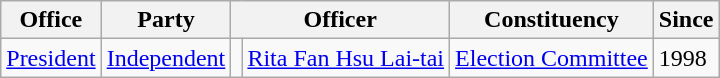<table class=wikitable>
<tr>
<th>Office</th>
<th>Party</th>
<th colspan=2>Officer</th>
<th>Constituency</th>
<th>Since</th>
</tr>
<tr>
<td><a href='#'>President</a></td>
<td><a href='#'>Independent</a></td>
<td></td>
<td><a href='#'>Rita Fan Hsu Lai-tai</a></td>
<td><a href='#'>Election Committee</a></td>
<td>1998</td>
</tr>
</table>
